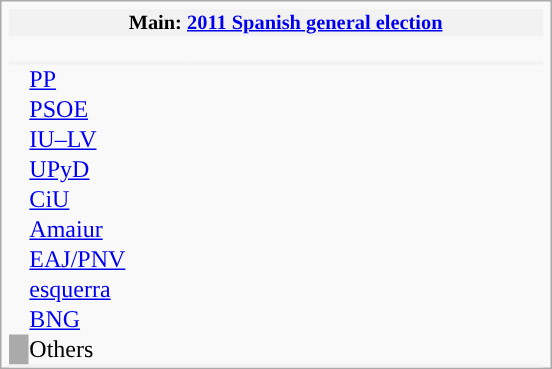<table class="infobox vcard" style="width:23.0em; padding:0.3em; padding-bottom:0em;" cellspacing=0>
<tr>
<td style="background:#F2F2F2; vertical-align:middle; padding:0.4em;" width="30px"></td>
<th colspan="4" style="text-align:center; background:#F2F2F2; font-size:0.85em; width:100%; vertical-align:middle;">Main: <a href='#'>2011 Spanish general election</a></th>
</tr>
<tr>
<td colspan="5" style="text-align:center; font-size:0.85em; padding:0.5em 0em;">  </td>
</tr>
<tr>
<td colspan="5"></td>
</tr>
<tr>
<td colspan="5"></td>
</tr>
<tr>
<th colspan="2" width="85px" style="background:#F2F2F2;"></th>
<th width="70px" style="background:#F2F2F2;"></th>
<th width="45px" style="background:#F2F2F2;"></th>
<th width="30px" style="background:#F2F2F2;"></th>
</tr>
<tr>
<td style="background:"></td>
<td><a href='#'>PP</a></td>
<td></td>
<td></td>
<td></td>
</tr>
<tr>
<td style="background:"></td>
<td><a href='#'>PSOE</a></td>
<td></td>
<td></td>
<td></td>
</tr>
<tr>
<td style="background:"></td>
<td><a href='#'>IU–LV</a></td>
<td></td>
<td></td>
<td></td>
</tr>
<tr>
<td style="background:"></td>
<td><a href='#'>UPyD</a></td>
<td></td>
<td></td>
<td></td>
</tr>
<tr>
<td style="background:"></td>
<td><a href='#'>CiU</a></td>
<td></td>
<td></td>
<td></td>
</tr>
<tr>
<td style="background:"></td>
<td><a href='#'>Amaiur</a></td>
<td></td>
<td></td>
<td></td>
</tr>
<tr>
<td style="background:"></td>
<td><a href='#'>EAJ/PNV</a></td>
<td></td>
<td></td>
<td></td>
</tr>
<tr>
<td style="background:"></td>
<td><a href='#'>esquerra</a></td>
<td></td>
<td></td>
<td></td>
</tr>
<tr>
<td style="background:"></td>
<td><a href='#'>BNG</a></td>
<td></td>
<td></td>
<td></td>
</tr>
<tr>
<td style="background:#AAAAAA;"></td>
<td>Others</td>
<td></td>
<td></td>
<td></td>
</tr>
<tr>
<th colspan="2" style="background:#F2F2F2;"></th>
<th style="background:#F2F2F2;"></th>
<th style="background:#F2F2F2;"></th>
<th style="background:#F2F2F2;"></th>
</tr>
</table>
